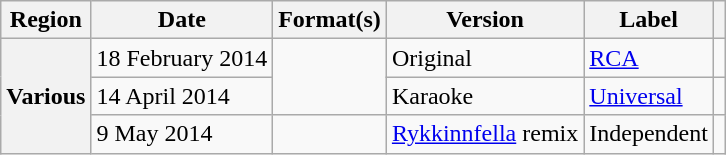<table class="wikitable plainrowheaders">
<tr>
<th scope="col">Region</th>
<th scope="col">Date</th>
<th scope="col">Format(s)</th>
<th scope="col">Version</th>
<th scope="col">Label</th>
<th scope="col"></th>
</tr>
<tr>
<th scope="row" rowspan="3">Various</th>
<td>18 February 2014</td>
<td rowspan="2"></td>
<td>Original</td>
<td><a href='#'>RCA</a></td>
<td></td>
</tr>
<tr>
<td>14 April 2014</td>
<td>Karaoke</td>
<td><a href='#'>Universal</a></td>
<td></td>
</tr>
<tr>
<td>9 May 2014</td>
<td></td>
<td><a href='#'>Rykkinnfella</a> remix</td>
<td>Independent</td>
<td></td>
</tr>
</table>
